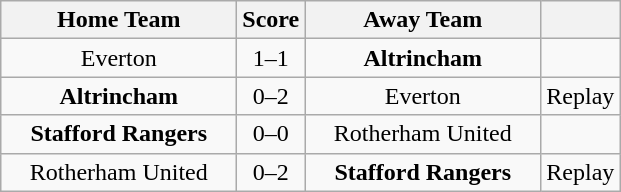<table class="wikitable" style="text-align:center">
<tr>
<th width=150>Home Team</th>
<th width=20>Score</th>
<th width=150>Away Team</th>
<th></th>
</tr>
<tr>
<td>Everton</td>
<td>1–1</td>
<td><strong>Altrincham</strong></td>
<td></td>
</tr>
<tr>
<td><strong>Altrincham</strong></td>
<td>0–2</td>
<td>Everton</td>
<td>Replay</td>
</tr>
<tr>
<td><strong>Stafford Rangers</strong></td>
<td>0–0</td>
<td>Rotherham United</td>
<td></td>
</tr>
<tr>
<td>Rotherham United</td>
<td>0–2</td>
<td><strong>Stafford Rangers</strong></td>
<td>Replay</td>
</tr>
</table>
